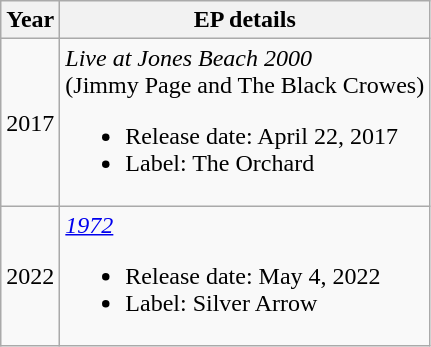<table class="wikitable" style="text-align:center;">
<tr>
<th scope="col">Year</th>
<th scope="col">EP details</th>
</tr>
<tr>
<td>2017</td>
<td align="left"><em>Live at Jones Beach 2000</em> <br>(Jimmy Page and The Black Crowes)<br><ul><li>Release date: April 22, 2017</li><li>Label: The Orchard</li></ul></td>
</tr>
<tr>
<td>2022</td>
<td align="left"><em><a href='#'>1972</a></em><br><ul><li>Release date: May 4, 2022</li><li>Label: Silver Arrow</li></ul></td>
</tr>
</table>
